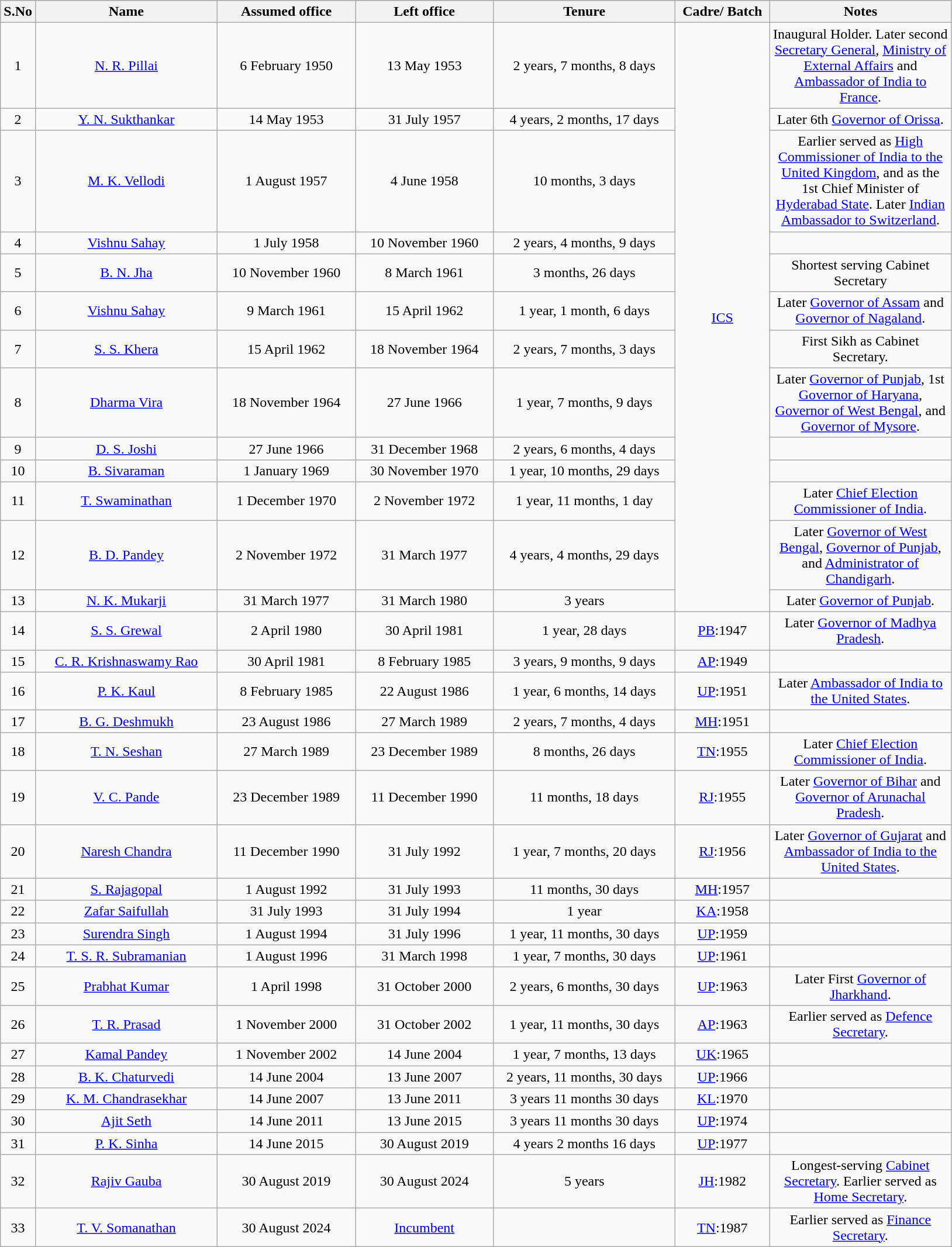<table class="wikitable sortable" style="text-align:center">
<tr style="background:#cccccc">
<th scope="col" style="width: 20px;">S.No</th>
<th scope="col" style="width: 200px;">Name</th>
<th scope="col" style="width: 150px;">Assumed office</th>
<th scope="col" style="width: 150px;">Left office</th>
<th scope="col" style="width: 200px;">Tenure</th>
<th scope="col" style="width: 100px;">Cadre/ Batch</th>
<th scope="col" style="width: 200px;">Notes</th>
</tr>
<tr>
<td>1</td>
<td><a href='#'>N. R. Pillai</a></td>
<td>6 February 1950</td>
<td>13 May 1953</td>
<td>2 years, 7 months, 8 days</td>
<td rowspan="13"><a href='#'>ICS</a></td>
<td>Inaugural Holder. Later second <a href='#'>Secretary General</a>, <a href='#'>Ministry of External Affairs</a> and <a href='#'>Ambassador of India to France</a>.</td>
</tr>
<tr>
<td>2</td>
<td><a href='#'>Y. N. Sukthankar</a></td>
<td>14 May 1953</td>
<td>31 July 1957</td>
<td>4 years, 2 months, 17 days</td>
<td>Later 6th <a href='#'>Governor of Orissa</a>.</td>
</tr>
<tr>
<td>3</td>
<td><a href='#'>M. K. Vellodi</a></td>
<td>1 August 1957</td>
<td>4 June 1958</td>
<td>10 months, 3 days</td>
<td>Earlier served as <a href='#'>High Commissioner of India to the United Kingdom</a>, and as the 1st Chief Minister of <a href='#'>Hyderabad State</a>. Later <a href='#'>Indian Ambassador to Switzerland</a>.</td>
</tr>
<tr>
<td>4</td>
<td><a href='#'>Vishnu Sahay</a></td>
<td>1 July 1958</td>
<td>10 November 1960</td>
<td>2 years, 4 months, 9 days</td>
<td></td>
</tr>
<tr>
<td>5</td>
<td><a href='#'>B. N. Jha</a></td>
<td>10 November 1960</td>
<td>8 March 1961</td>
<td>3 months, 26 days</td>
<td>Shortest serving Cabinet Secretary</td>
</tr>
<tr>
<td>6</td>
<td><a href='#'>Vishnu Sahay</a></td>
<td>9 March 1961</td>
<td>15 April 1962</td>
<td>1 year, 1 month, 6 days</td>
<td>Later <a href='#'>Governor of Assam</a> and <a href='#'>Governor of Nagaland</a>.</td>
</tr>
<tr>
<td>7</td>
<td><a href='#'>S. S. Khera</a></td>
<td>15 April 1962</td>
<td>18 November 1964</td>
<td>2 years, 7 months, 3 days</td>
<td>First Sikh as Cabinet Secretary.</td>
</tr>
<tr>
<td>8</td>
<td><a href='#'>Dharma Vira</a></td>
<td>18 November 1964</td>
<td>27 June 1966</td>
<td>1 year, 7 months, 9 days</td>
<td>Later <a href='#'>Governor of Punjab</a>, 1st <a href='#'>Governor of Haryana</a>, <a href='#'>Governor of West Bengal</a>, and <a href='#'>Governor of Mysore</a>.</td>
</tr>
<tr>
<td>9</td>
<td><a href='#'>D. S. Joshi</a></td>
<td>27 June 1966</td>
<td>31 December 1968</td>
<td>2 years, 6 months, 4 days</td>
<td></td>
</tr>
<tr>
<td>10</td>
<td><a href='#'>B. Sivaraman</a></td>
<td>1 January 1969</td>
<td>30 November 1970</td>
<td>1 year, 10 months, 29 days</td>
<td></td>
</tr>
<tr>
<td>11</td>
<td><a href='#'>T. Swaminathan</a></td>
<td>1 December 1970</td>
<td>2 November 1972</td>
<td>1 year, 11 months, 1 day</td>
<td>Later <a href='#'>Chief Election Commissioner of India</a>.</td>
</tr>
<tr>
<td>12</td>
<td><a href='#'>B. D. Pandey</a></td>
<td>2 November 1972</td>
<td>31 March 1977</td>
<td>4 years, 4 months, 29 days</td>
<td>Later <a href='#'>Governor of West Bengal</a>, <a href='#'>Governor of Punjab</a>, and <a href='#'>Administrator of Chandigarh</a>.</td>
</tr>
<tr>
<td>13</td>
<td><a href='#'>N. K. Mukarji</a></td>
<td>31 March 1977</td>
<td>31 March 1980</td>
<td>3 years</td>
<td>Later <a href='#'>Governor of Punjab</a>.</td>
</tr>
<tr>
<td>14</td>
<td><a href='#'>S. S. Grewal</a></td>
<td>2 April 1980</td>
<td>30 April 1981</td>
<td>1 year, 28 days</td>
<td><a href='#'>PB</a>:1947</td>
<td>Later <a href='#'>Governor of Madhya Pradesh</a>.</td>
</tr>
<tr>
<td>15</td>
<td><a href='#'>C. R. Krishnaswamy Rao</a></td>
<td>30 April 1981</td>
<td>8 February 1985</td>
<td>3 years, 9 months, 9 days</td>
<td><a href='#'>AP</a>:1949</td>
<td></td>
</tr>
<tr>
<td>16</td>
<td><a href='#'>P. K. Kaul</a></td>
<td>8 February 1985</td>
<td>22 August 1986</td>
<td>1 year, 6 months, 14 days</td>
<td><a href='#'>UP</a>:1951</td>
<td>Later <a href='#'>Ambassador of India to the United States</a>.</td>
</tr>
<tr>
<td>17</td>
<td><a href='#'>B. G. Deshmukh</a></td>
<td>23 August 1986</td>
<td>27 March 1989</td>
<td>2 years, 7 months, 4 days</td>
<td><a href='#'>MH</a>:1951</td>
<td></td>
</tr>
<tr>
<td>18</td>
<td><a href='#'>T. N. Seshan</a></td>
<td>27 March 1989</td>
<td>23 December 1989</td>
<td>8 months, 26 days</td>
<td><a href='#'>TN</a>:1955</td>
<td>Later <a href='#'>Chief Election Commissioner of India</a>.</td>
</tr>
<tr>
<td>19</td>
<td><a href='#'>V. C. Pande</a></td>
<td>23 December 1989</td>
<td>11 December 1990</td>
<td>11 months, 18 days</td>
<td><a href='#'>RJ</a>:1955</td>
<td>Later <a href='#'>Governor of Bihar</a> and <a href='#'>Governor of Arunachal Pradesh</a>.</td>
</tr>
<tr>
<td>20</td>
<td><a href='#'>Naresh Chandra</a></td>
<td>11 December 1990</td>
<td>31 July 1992</td>
<td>1 year, 7 months, 20 days</td>
<td><a href='#'>RJ</a>:1956</td>
<td>Later <a href='#'>Governor of Gujarat</a> and <a href='#'>Ambassador of India to the United States</a>.</td>
</tr>
<tr>
<td>21</td>
<td><a href='#'>S. Rajagopal</a></td>
<td>1 August 1992</td>
<td>31 July 1993</td>
<td>11 months, 30 days</td>
<td><a href='#'>MH</a>:1957</td>
<td></td>
</tr>
<tr>
<td>22</td>
<td><a href='#'>Zafar Saifullah</a></td>
<td>31 July 1993</td>
<td>31 July 1994</td>
<td>1 year</td>
<td><a href='#'>KA</a>:1958</td>
<td></td>
</tr>
<tr>
<td>23</td>
<td><a href='#'>Surendra Singh</a></td>
<td>1 August 1994</td>
<td>31 July 1996</td>
<td>1 year, 11 months, 30 days</td>
<td><a href='#'>UP</a>:1959</td>
<td></td>
</tr>
<tr>
<td>24</td>
<td><a href='#'>T. S. R. Subramanian</a></td>
<td>1 August 1996</td>
<td>31 March 1998</td>
<td>1 year, 7 months, 30 days</td>
<td><a href='#'>UP</a>:1961</td>
<td></td>
</tr>
<tr>
<td>25</td>
<td><a href='#'>Prabhat Kumar</a></td>
<td>1 April 1998</td>
<td>31 October 2000</td>
<td>2 years, 6 months, 30 days</td>
<td><a href='#'>UP</a>:1963</td>
<td>Later First <a href='#'>Governor of Jharkhand</a>.</td>
</tr>
<tr>
<td>26</td>
<td><a href='#'>T. R. Prasad</a></td>
<td>1 November 2000</td>
<td>31 October 2002</td>
<td>1 year, 11 months, 30 days</td>
<td><a href='#'>AP</a>:1963</td>
<td>Earlier served as <a href='#'>Defence Secretary</a>.</td>
</tr>
<tr>
<td>27</td>
<td><a href='#'>Kamal Pandey</a></td>
<td>1 November 2002</td>
<td>14 June 2004</td>
<td>1 year, 7 months, 13 days</td>
<td><a href='#'>UK</a>:1965</td>
<td></td>
</tr>
<tr>
<td>28</td>
<td><a href='#'>B. K. Chaturvedi</a></td>
<td>14 June 2004</td>
<td>13 June 2007</td>
<td>2 years, 11 months, 30 days</td>
<td><a href='#'>UP</a>:1966</td>
<td></td>
</tr>
<tr>
<td>29</td>
<td><a href='#'>K. M. Chandrasekhar</a></td>
<td>14 June 2007</td>
<td>13 June 2011</td>
<td>3 years 11 months 30 days</td>
<td><a href='#'>KL</a>:1970</td>
<td></td>
</tr>
<tr>
<td>30</td>
<td><a href='#'>Ajit Seth</a></td>
<td>14 June 2011</td>
<td>13 June 2015</td>
<td>3 years 11 months 30 days</td>
<td><a href='#'>UP</a>:1974</td>
<td></td>
</tr>
<tr>
<td>31</td>
<td><a href='#'>P. K. Sinha</a></td>
<td>14 June 2015</td>
<td>30 August 2019</td>
<td>4 years 2 months 16 days</td>
<td><a href='#'>UP</a>:1977</td>
<td></td>
</tr>
<tr>
<td>32</td>
<td><a href='#'>Rajiv Gauba</a></td>
<td>30 August 2019</td>
<td>30 August 2024</td>
<td>5 years</td>
<td><a href='#'>JH</a>:1982</td>
<td>Longest-serving <a href='#'>Cabinet Secretary</a>. Earlier served as <a href='#'>Home Secretary</a>.</td>
</tr>
<tr>
<td>33</td>
<td><a href='#'>T. V. Somanathan</a></td>
<td>30 August 2024</td>
<td><a href='#'>Incumbent</a></td>
<td></td>
<td><a href='#'>TN</a>:1987</td>
<td>Earlier served as <a href='#'>Finance Secretary</a>.</td>
</tr>
</table>
